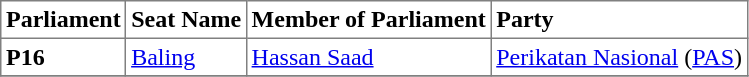<table class="toccolours sortable" border="1" cellpadding="3" style="border-collapse:collapse; text-align: left;">
<tr>
<th align="center">Parliament</th>
<th>Seat Name</th>
<th>Member of Parliament</th>
<th>Party</th>
</tr>
<tr>
<th align="left">P16</th>
<td><a href='#'>Baling</a></td>
<td><a href='#'>Hassan Saad</a></td>
<td><a href='#'>Perikatan Nasional</a> (<a href='#'>PAS</a>)</td>
</tr>
<tr>
</tr>
</table>
